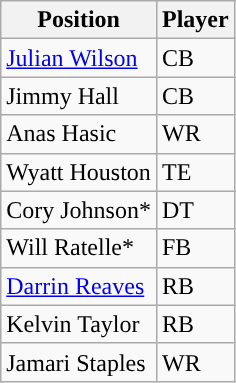<table class="wikitable sortable">
<tr>
<th>Position</th>
<th>Player</th>
</tr>
<tr>
<td><a href='#'>Julian Wilson</a></td>
<td>CB</td>
</tr>
<tr>
<td>Jimmy Hall</td>
<td>CB</td>
</tr>
<tr>
<td>Anas Hasic</td>
<td>WR</td>
</tr>
<tr>
<td>Wyatt Houston</td>
<td>TE</td>
</tr>
<tr>
<td>Cory Johnson*</td>
<td>DT</td>
</tr>
<tr>
<td>Will Ratelle*</td>
<td>FB</td>
</tr>
<tr>
<td><a href='#'>Darrin Reaves</a></td>
<td>RB</td>
</tr>
<tr>
<td>Kelvin Taylor</td>
<td>RB</td>
</tr>
<tr>
<td>Jamari Staples</td>
<td>WR</td>
</tr>
</table>
